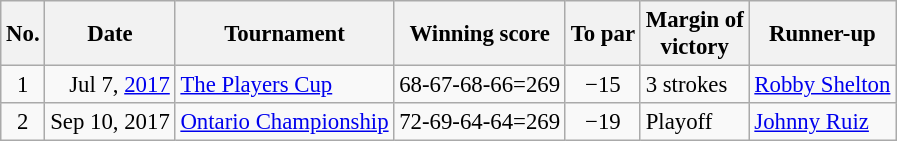<table class="wikitable" style="font-size:95%;">
<tr>
<th>No.</th>
<th>Date</th>
<th>Tournament</th>
<th>Winning score</th>
<th>To par</th>
<th>Margin of<br>victory</th>
<th>Runner-up</th>
</tr>
<tr>
<td align=center>1</td>
<td align=right>Jul 7, <a href='#'>2017</a></td>
<td><a href='#'>The Players Cup</a></td>
<td align=right>68-67-68-66=269</td>
<td align=center>−15</td>
<td>3 strokes</td>
<td> <a href='#'>Robby Shelton</a></td>
</tr>
<tr>
<td align=center>2</td>
<td align=right>Sep 10, 2017</td>
<td><a href='#'>Ontario Championship</a></td>
<td align=right>72-69-64-64=269</td>
<td align=center>−19</td>
<td>Playoff</td>
<td> <a href='#'>Johnny Ruiz</a></td>
</tr>
</table>
